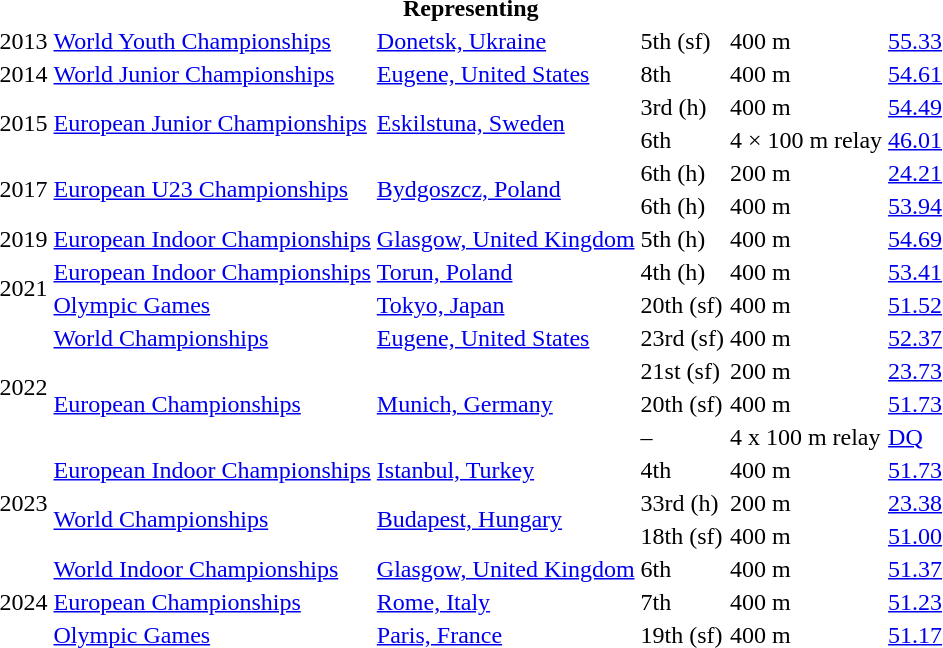<table>
<tr>
<th colspan="6">Representing </th>
</tr>
<tr>
<td>2013</td>
<td><a href='#'>World Youth Championships</a></td>
<td><a href='#'>Donetsk, Ukraine</a></td>
<td>5th (sf)</td>
<td>400 m</td>
<td><a href='#'>55.33</a></td>
</tr>
<tr>
<td>2014</td>
<td><a href='#'>World Junior Championships</a></td>
<td><a href='#'>Eugene, United States</a></td>
<td>8th</td>
<td>400 m</td>
<td><a href='#'>54.61</a></td>
</tr>
<tr>
<td rowspan=2>2015</td>
<td rowspan=2><a href='#'>European Junior Championships</a></td>
<td rowspan=2><a href='#'>Eskilstuna, Sweden</a></td>
<td>3rd (h)</td>
<td>400 m</td>
<td><a href='#'>54.49</a></td>
</tr>
<tr>
<td>6th</td>
<td>4 × 100 m relay</td>
<td><a href='#'>46.01</a></td>
</tr>
<tr>
<td rowspan=2>2017</td>
<td rowspan=2><a href='#'>European U23 Championships</a></td>
<td rowspan=2><a href='#'>Bydgoszcz, Poland</a></td>
<td>6th (h)</td>
<td>200 m</td>
<td><a href='#'>24.21</a></td>
</tr>
<tr>
<td>6th (h)</td>
<td>400 m</td>
<td><a href='#'>53.94</a></td>
</tr>
<tr>
<td>2019</td>
<td><a href='#'>European Indoor Championships</a></td>
<td><a href='#'>Glasgow, United Kingdom</a></td>
<td>5th (h)</td>
<td>400 m</td>
<td><a href='#'>54.69</a></td>
</tr>
<tr>
<td rowspan=2>2021</td>
<td><a href='#'>European Indoor Championships</a></td>
<td><a href='#'>Torun, Poland</a></td>
<td>4th (h)</td>
<td>400 m</td>
<td><a href='#'>53.41</a></td>
</tr>
<tr>
<td><a href='#'>Olympic Games</a></td>
<td><a href='#'>Tokyo, Japan</a></td>
<td>20th (sf)</td>
<td>400 m</td>
<td><a href='#'>51.52</a></td>
</tr>
<tr>
<td rowspan=4>2022</td>
<td><a href='#'>World Championships</a></td>
<td><a href='#'>Eugene, United States</a></td>
<td>23rd (sf)</td>
<td>400 m</td>
<td><a href='#'>52.37</a></td>
</tr>
<tr>
<td rowspan=3><a href='#'>European Championships</a></td>
<td rowspan=3><a href='#'>Munich, Germany</a></td>
<td>21st (sf)</td>
<td>200 m</td>
<td><a href='#'>23.73</a></td>
</tr>
<tr>
<td>20th (sf)</td>
<td>400 m</td>
<td><a href='#'>51.73</a></td>
</tr>
<tr>
<td>–</td>
<td>4 x 100 m relay</td>
<td><a href='#'>DQ</a></td>
</tr>
<tr>
<td rowspan=3>2023</td>
<td><a href='#'>European Indoor Championships</a></td>
<td><a href='#'>Istanbul, Turkey</a></td>
<td>4th</td>
<td>400 m</td>
<td><a href='#'>51.73</a></td>
</tr>
<tr>
<td rowspan=2><a href='#'>World Championships</a></td>
<td rowspan=2><a href='#'>Budapest, Hungary</a></td>
<td>33rd (h)</td>
<td>200 m</td>
<td><a href='#'>23.38</a></td>
</tr>
<tr>
<td>18th (sf)</td>
<td>400 m</td>
<td><a href='#'>51.00</a></td>
</tr>
<tr>
<td rowspan=3>2024</td>
<td><a href='#'>World Indoor Championships</a></td>
<td><a href='#'>Glasgow, United Kingdom</a></td>
<td>6th</td>
<td>400 m</td>
<td><a href='#'>51.37</a></td>
</tr>
<tr>
<td><a href='#'>European Championships</a></td>
<td><a href='#'>Rome, Italy</a></td>
<td>7th</td>
<td>400 m</td>
<td><a href='#'>51.23</a></td>
</tr>
<tr>
<td><a href='#'>Olympic Games</a></td>
<td><a href='#'>Paris, France</a></td>
<td>19th (sf)</td>
<td>400 m</td>
<td><a href='#'>51.17</a></td>
</tr>
</table>
